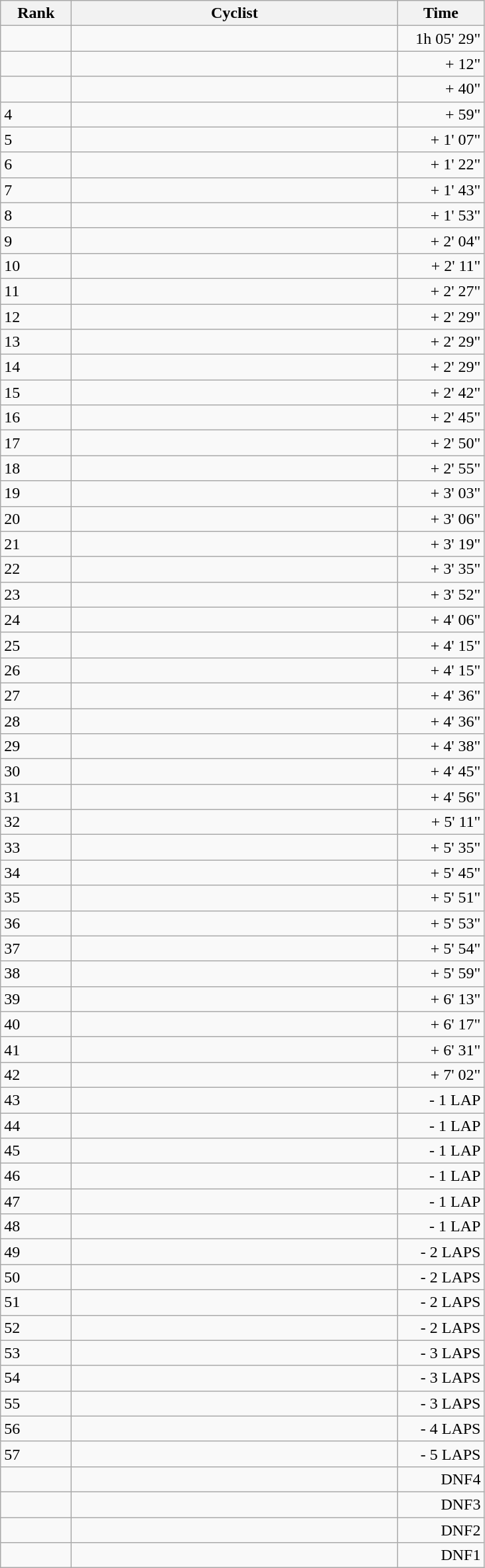<table class="wikitable">
<tr>
<th style="width: 4em;">Rank</th>
<th style="width: 20em;">Cyclist</th>
<th style="width: 5em;">Time</th>
</tr>
<tr>
<td></td>
<td></td>
<td align="right">1h 05' 29"</td>
</tr>
<tr>
<td></td>
<td></td>
<td align="right">+ 12"</td>
</tr>
<tr>
<td></td>
<td></td>
<td align="right">+ 40"</td>
</tr>
<tr>
<td>4</td>
<td></td>
<td align="right">+ 59"</td>
</tr>
<tr>
<td>5</td>
<td></td>
<td align="right">+ 1' 07"</td>
</tr>
<tr>
<td>6</td>
<td></td>
<td align="right">+ 1' 22"</td>
</tr>
<tr>
<td>7</td>
<td></td>
<td align="right">+ 1' 43"</td>
</tr>
<tr>
<td>8</td>
<td></td>
<td align="right">+ 1' 53"</td>
</tr>
<tr>
<td>9</td>
<td></td>
<td align="right">+ 2' 04"</td>
</tr>
<tr>
<td>10</td>
<td></td>
<td align="right">+ 2' 11"</td>
</tr>
<tr>
<td>11</td>
<td></td>
<td align="right">+ 2' 27"</td>
</tr>
<tr>
<td>12</td>
<td></td>
<td align="right">+ 2' 29"</td>
</tr>
<tr>
<td>13</td>
<td></td>
<td align="right">+ 2' 29"</td>
</tr>
<tr>
<td>14</td>
<td></td>
<td align="right">+ 2' 29"</td>
</tr>
<tr>
<td>15</td>
<td></td>
<td align="right">+ 2' 42"</td>
</tr>
<tr>
<td>16</td>
<td></td>
<td align="right">+ 2' 45"</td>
</tr>
<tr>
<td>17</td>
<td></td>
<td align="right">+ 2' 50"</td>
</tr>
<tr>
<td>18</td>
<td></td>
<td align="right">+ 2' 55"</td>
</tr>
<tr>
<td>19</td>
<td></td>
<td align="right">+ 3' 03"</td>
</tr>
<tr>
<td>20</td>
<td></td>
<td align="right">+ 3' 06"</td>
</tr>
<tr>
<td>21</td>
<td></td>
<td align="right">+ 3' 19"</td>
</tr>
<tr>
<td>22</td>
<td></td>
<td align="right">+ 3' 35"</td>
</tr>
<tr>
<td>23</td>
<td></td>
<td align="right">+ 3' 52"</td>
</tr>
<tr>
<td>24</td>
<td></td>
<td align="right">+ 4' 06"</td>
</tr>
<tr>
<td>25</td>
<td></td>
<td align="right">+ 4' 15"</td>
</tr>
<tr>
<td>26</td>
<td></td>
<td align="right">+ 4' 15"</td>
</tr>
<tr>
<td>27</td>
<td></td>
<td align="right">+ 4' 36"</td>
</tr>
<tr>
<td>28</td>
<td></td>
<td align="right">+ 4' 36"</td>
</tr>
<tr>
<td>29</td>
<td></td>
<td align="right">+ 4' 38"</td>
</tr>
<tr>
<td>30</td>
<td></td>
<td align="right">+ 4' 45"</td>
</tr>
<tr>
<td>31</td>
<td></td>
<td align="right">+ 4' 56"</td>
</tr>
<tr>
<td>32</td>
<td></td>
<td align="right">+ 5' 11"</td>
</tr>
<tr>
<td>33</td>
<td></td>
<td align="right">+ 5' 35"</td>
</tr>
<tr>
<td>34</td>
<td></td>
<td align="right">+ 5' 45"</td>
</tr>
<tr>
<td>35</td>
<td></td>
<td align="right">+ 5' 51"</td>
</tr>
<tr>
<td>36</td>
<td></td>
<td align="right">+ 5' 53"</td>
</tr>
<tr>
<td>37</td>
<td></td>
<td align="right">+ 5' 54"</td>
</tr>
<tr>
<td>38</td>
<td></td>
<td align="right">+ 5' 59"</td>
</tr>
<tr>
<td>39</td>
<td></td>
<td align="right">+ 6' 13"</td>
</tr>
<tr>
<td>40</td>
<td></td>
<td align="right">+ 6' 17"</td>
</tr>
<tr>
<td>41</td>
<td></td>
<td align="right">+ 6' 31"</td>
</tr>
<tr>
<td>42</td>
<td></td>
<td align="right">+ 7' 02"</td>
</tr>
<tr>
<td>43</td>
<td></td>
<td align="right">- 1 LAP</td>
</tr>
<tr>
<td>44</td>
<td></td>
<td align="right">- 1 LAP</td>
</tr>
<tr>
<td>45</td>
<td></td>
<td align="right">- 1 LAP</td>
</tr>
<tr>
<td>46</td>
<td></td>
<td align="right">- 1 LAP</td>
</tr>
<tr>
<td>47</td>
<td></td>
<td align="right">- 1 LAP</td>
</tr>
<tr>
<td>48</td>
<td></td>
<td align="right">- 1 LAP</td>
</tr>
<tr>
<td>49</td>
<td></td>
<td align="right">- 2 LAPS</td>
</tr>
<tr>
<td>50</td>
<td></td>
<td align="right">- 2 LAPS</td>
</tr>
<tr>
<td>51</td>
<td></td>
<td align="right">- 2 LAPS</td>
</tr>
<tr>
<td>52</td>
<td></td>
<td align="right">- 2 LAPS</td>
</tr>
<tr>
<td>53</td>
<td></td>
<td align="right">- 3 LAPS</td>
</tr>
<tr>
<td>54</td>
<td></td>
<td align="right">- 3 LAPS</td>
</tr>
<tr>
<td>55</td>
<td></td>
<td align="right">- 3 LAPS</td>
</tr>
<tr>
<td>56</td>
<td></td>
<td align="right">- 4 LAPS</td>
</tr>
<tr>
<td>57</td>
<td></td>
<td align="right">- 5 LAPS</td>
</tr>
<tr>
<td></td>
<td></td>
<td align="right">DNF4</td>
</tr>
<tr>
<td></td>
<td></td>
<td align="right">DNF3</td>
</tr>
<tr>
<td></td>
<td></td>
<td align="right">DNF2</td>
</tr>
<tr>
<td></td>
<td></td>
<td align="right">DNF1</td>
</tr>
</table>
